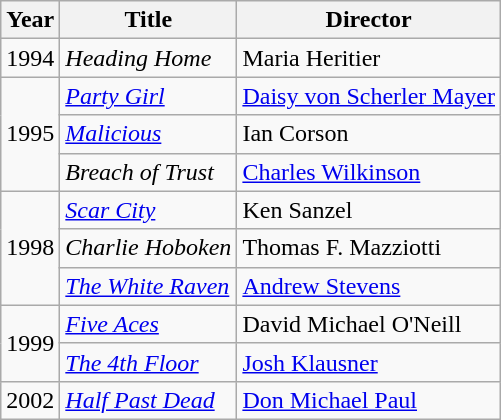<table class="wikitable">
<tr>
<th>Year</th>
<th>Title</th>
<th>Director</th>
</tr>
<tr>
<td>1994</td>
<td><em>Heading Home</em></td>
<td>Maria Heritier</td>
</tr>
<tr>
<td rowspan=3>1995</td>
<td><em><a href='#'>Party Girl</a></em></td>
<td><a href='#'>Daisy von Scherler Mayer</a></td>
</tr>
<tr>
<td><em><a href='#'>Malicious</a></em></td>
<td>Ian Corson</td>
</tr>
<tr>
<td><em>Breach of Trust</em></td>
<td><a href='#'>Charles Wilkinson</a></td>
</tr>
<tr>
<td rowspan=3>1998</td>
<td><em><a href='#'>Scar City</a></em></td>
<td>Ken Sanzel</td>
</tr>
<tr>
<td><em>Charlie Hoboken</em></td>
<td>Thomas F. Mazziotti</td>
</tr>
<tr>
<td><em><a href='#'>The White Raven</a></em></td>
<td><a href='#'>Andrew Stevens</a></td>
</tr>
<tr>
<td rowspan=2>1999</td>
<td><em><a href='#'>Five Aces</a></em></td>
<td>David Michael O'Neill</td>
</tr>
<tr>
<td><em><a href='#'>The 4th Floor</a></em></td>
<td><a href='#'>Josh Klausner</a></td>
</tr>
<tr>
<td>2002</td>
<td><em><a href='#'>Half Past Dead</a></em></td>
<td><a href='#'>Don Michael Paul</a></td>
</tr>
</table>
